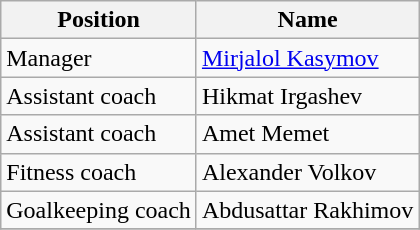<table class="wikitable">
<tr>
<th>Position</th>
<th>Name</th>
</tr>
<tr>
<td>Manager</td>
<td> <a href='#'>Mirjalol Kasymov</a></td>
</tr>
<tr>
<td>Assistant coach</td>
<td> Hikmat Irgashev</td>
</tr>
<tr>
<td>Assistant coach</td>
<td> Amet Memet</td>
</tr>
<tr>
<td>Fitness coach</td>
<td> Alexander Volkov</td>
</tr>
<tr gf>
<td>Goalkeeping coach</td>
<td> Abdusattar Rakhimov</td>
</tr>
<tr>
</tr>
</table>
